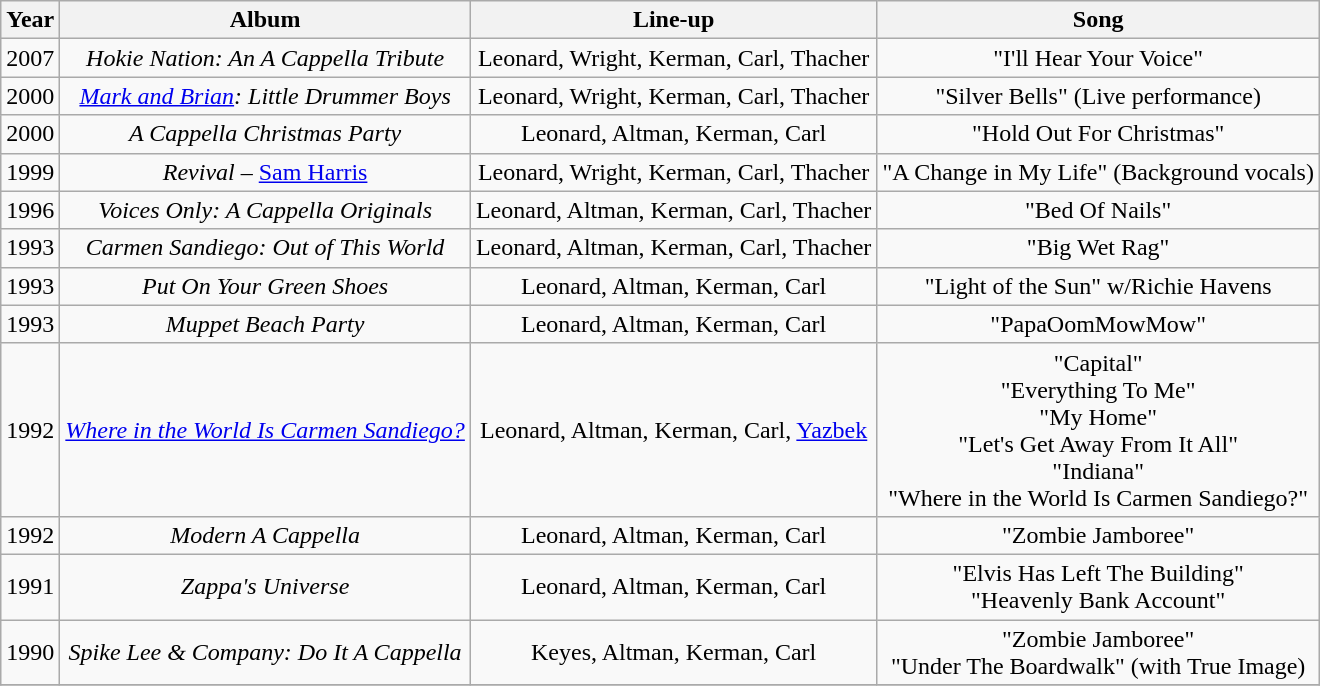<table class="wikitable">
<tr>
<th align="center" valign="top"><strong>Year</strong></th>
<th align="center" valign="top"><strong>Album</strong></th>
<th align="center" valign="top"><strong>Line-up</strong></th>
<th align="center" valign="top"><strong>Song</strong></th>
</tr>
<tr>
<td align="center" valign="middle">2007</td>
<td align="center" valign="middle"><em>Hokie Nation: An A Cappella Tribute</em></td>
<td align="center" valign="middle">Leonard, Wright, Kerman, Carl, Thacher</td>
<td align="center" valign="middle">"I'll Hear Your Voice"</td>
</tr>
<tr>
<td align="center" valign="middle">2000</td>
<td align="center" valign="middle"><em><a href='#'>Mark and Brian</a>: Little Drummer Boys</em></td>
<td align="center" valign="middle">Leonard, Wright, Kerman, Carl, Thacher</td>
<td align="center" valign="middle">"Silver Bells"  (Live performance)</td>
</tr>
<tr>
<td align="center" valign="middle">2000</td>
<td align="center" valign="middle"><em>A Cappella Christmas Party</em></td>
<td align="center" valign="middle">Leonard, Altman, Kerman, Carl</td>
<td align="center" valign="middle">"Hold Out For Christmas"</td>
</tr>
<tr>
<td align="center" valign="middle">1999</td>
<td align="center" valign="middle"><em>Revival</em> – <a href='#'>Sam Harris</a></td>
<td align="center" valign="middle">Leonard, Wright, Kerman, Carl, Thacher</td>
<td align="center" valign="middle">"A Change in My Life" (Background vocals)</td>
</tr>
<tr>
<td align="center" valign="middle">1996</td>
<td align="center" valign="middle"><em>Voices Only: A Cappella Originals</em></td>
<td align="center" valign="middle">Leonard, Altman, Kerman, Carl, Thacher</td>
<td align="center" valign="middle">"Bed Of Nails"</td>
</tr>
<tr>
<td align="center" valign="middle">1993</td>
<td align="center" valign="middle"><em>Carmen Sandiego: Out of This World</em></td>
<td align="center" valign="middle">Leonard, Altman, Kerman, Carl, Thacher</td>
<td align="center" valign="middle">"Big Wet Rag"</td>
</tr>
<tr>
<td align="center" valign="middle">1993</td>
<td align="center" valign="middle"><em>Put On Your Green Shoes</em></td>
<td align="center" valign="middle">Leonard, Altman, Kerman, Carl</td>
<td align="center" valign="middle">"Light of the Sun" w/Richie Havens</td>
</tr>
<tr>
<td align="center" valign="middle">1993</td>
<td align="center" valign="middle"><em>Muppet Beach Party</em></td>
<td align="center" valign="middle">Leonard, Altman, Kerman, Carl</td>
<td align="center" valign="middle">"PapaOomMowMow"</td>
</tr>
<tr>
<td align="center" valign="middle">1992</td>
<td align="center" valign="middle"><em><a href='#'>Where in the World Is Carmen Sandiego?</a></em></td>
<td align="center" valign="middle">Leonard, Altman, Kerman, Carl, <a href='#'>Yazbek</a></td>
<td align="center" valign="middle">"Capital"<br>"Everything To Me"<br>"My Home"<br>"Let's Get Away From It All"<br>"Indiana"<br>"Where in the World Is Carmen Sandiego?"</td>
</tr>
<tr>
<td align="center" valign="middle">1992</td>
<td align="center" valign="middle"><em>Modern A Cappella</em></td>
<td align="center" valign="middle">Leonard, Altman, Kerman, Carl</td>
<td align="center" valign="middle">"Zombie Jamboree"</td>
</tr>
<tr>
<td align="center" valign="middle">1991</td>
<td align="center" valign="middle"><em>Zappa's Universe</em></td>
<td align="center" valign="middle">Leonard, Altman, Kerman, Carl</td>
<td align="center" valign="middle">"Elvis Has Left The Building"<br>"Heavenly Bank Account"</td>
</tr>
<tr>
<td align="center" valign="middle">1990</td>
<td align="center" valign="middle"><em>Spike Lee & Company: Do It A Cappella</em></td>
<td align="center" valign="middle">Keyes, Altman, Kerman, Carl</td>
<td align="center" valign="middle">"Zombie Jamboree"<br>"Under The Boardwalk" (with True Image)</td>
</tr>
<tr>
</tr>
</table>
